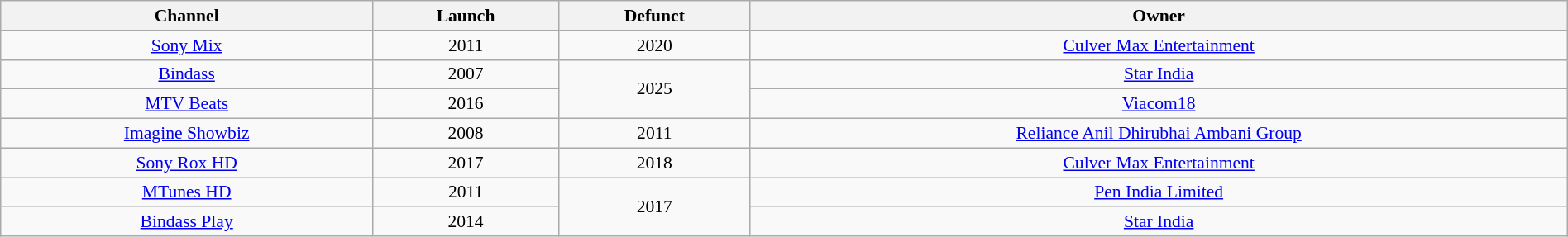<table class="wikitable sortable" style="border-collapse:collapse; font-size: 90%; text-align:center" width="100%">
<tr>
<th>Channel</th>
<th>Launch</th>
<th>Defunct</th>
<th>Owner</th>
</tr>
<tr>
<td><a href='#'>Sony Mix</a></td>
<td>2011</td>
<td>2020</td>
<td><a href='#'>Culver Max Entertainment</a></td>
</tr>
<tr>
<td><a href='#'>Bindass</a></td>
<td>2007</td>
<td rowspan="2">2025</td>
<td><a href='#'>Star India</a></td>
</tr>
<tr>
<td><a href='#'>MTV Beats</a></td>
<td>2016</td>
<td><a href='#'>Viacom18</a></td>
</tr>
<tr>
<td><a href='#'>Imagine Showbiz</a></td>
<td>2008</td>
<td>2011</td>
<td><a href='#'>Reliance Anil Dhirubhai Ambani Group</a></td>
</tr>
<tr>
<td><a href='#'>Sony Rox HD</a></td>
<td>2017</td>
<td>2018</td>
<td><a href='#'>Culver Max Entertainment</a></td>
</tr>
<tr>
<td><a href='#'>MTunes HD</a></td>
<td>2011</td>
<td rowspan="2">2017</td>
<td><a href='#'>Pen India Limited</a></td>
</tr>
<tr>
<td><a href='#'>Bindass Play</a></td>
<td>2014</td>
<td><a href='#'>Star India</a></td>
</tr>
</table>
